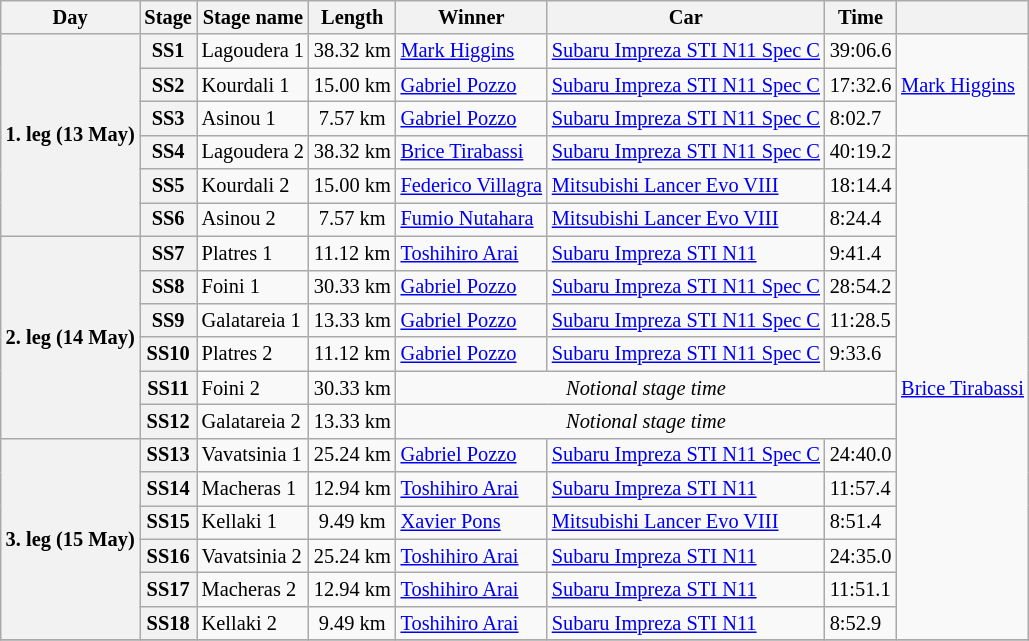<table class="wikitable" style="font-size: 85%;">
<tr>
<th>Day</th>
<th>Stage</th>
<th>Stage name</th>
<th>Length</th>
<th>Winner</th>
<th>Car</th>
<th>Time</th>
<th></th>
</tr>
<tr>
<th rowspan="6">1. leg (13 May)</th>
<th>SS1</th>
<td>Lagoudera 1</td>
<td align="center">38.32 km</td>
<td> <a href='#'>Mark Higgins</a></td>
<td><a href='#'>Subaru Impreza STI N11 Spec C</a></td>
<td>39:06.6</td>
<td rowspan="3"> <a href='#'>Mark Higgins</a></td>
</tr>
<tr>
<th>SS2</th>
<td>Kourdali 1</td>
<td align="center">15.00 km</td>
<td> <a href='#'>Gabriel Pozzo</a></td>
<td><a href='#'>Subaru Impreza STI N11 Spec C</a></td>
<td>17:32.6</td>
</tr>
<tr>
<th>SS3</th>
<td>Asinou 1</td>
<td align="center">7.57 km</td>
<td> <a href='#'>Gabriel Pozzo</a></td>
<td><a href='#'>Subaru Impreza STI N11 Spec C</a></td>
<td>8:02.7</td>
</tr>
<tr>
<th>SS4</th>
<td>Lagoudera 2</td>
<td align="center">38.32 km</td>
<td> <a href='#'>Brice Tirabassi</a></td>
<td><a href='#'>Subaru Impreza STI N11 Spec C</a></td>
<td>40:19.2</td>
<td rowspan="15"> <a href='#'>Brice Tirabassi</a></td>
</tr>
<tr>
<th>SS5</th>
<td>Kourdali 2</td>
<td align="center">15.00 km</td>
<td> <a href='#'>Federico Villagra</a></td>
<td><a href='#'>Mitsubishi Lancer Evo VIII</a></td>
<td>18:14.4</td>
</tr>
<tr>
<th>SS6</th>
<td>Asinou 2</td>
<td align="center">7.57 km</td>
<td> <a href='#'>Fumio Nutahara</a></td>
<td><a href='#'>Mitsubishi Lancer Evo VIII</a></td>
<td>8:24.4</td>
</tr>
<tr>
<th rowspan="6">2. leg (14 May)</th>
<th>SS7</th>
<td>Platres 1</td>
<td align="center">11.12 km</td>
<td> <a href='#'>Toshihiro Arai</a></td>
<td><a href='#'>Subaru Impreza STI N11</a></td>
<td>9:41.4</td>
</tr>
<tr>
<th>SS8</th>
<td>Foini 1</td>
<td align="center">30.33 km</td>
<td> <a href='#'>Gabriel Pozzo</a></td>
<td><a href='#'>Subaru Impreza STI N11 Spec C</a></td>
<td>28:54.2</td>
</tr>
<tr>
<th>SS9</th>
<td>Galatareia 1</td>
<td align="center">13.33 km</td>
<td> <a href='#'>Gabriel Pozzo</a></td>
<td><a href='#'>Subaru Impreza STI N11 Spec C</a></td>
<td>11:28.5</td>
</tr>
<tr>
<th>SS10</th>
<td>Platres 2</td>
<td align="center">11.12 km</td>
<td> <a href='#'>Gabriel Pozzo</a></td>
<td><a href='#'>Subaru Impreza STI N11 Spec C</a></td>
<td>9:33.6</td>
</tr>
<tr>
<th>SS11</th>
<td>Foini 2</td>
<td align="center">30.33 km</td>
<td colspan="3" align="center"><em>Notional stage time</em></td>
</tr>
<tr>
<th>SS12</th>
<td>Galatareia 2</td>
<td align="center">13.33 km</td>
<td colspan="3" align="center"><em>Notional stage time</em></td>
</tr>
<tr>
<th rowspan="6">3. leg (15 May)</th>
<th>SS13</th>
<td>Vavatsinia 1</td>
<td align="center">25.24 km</td>
<td> <a href='#'>Gabriel Pozzo</a></td>
<td><a href='#'>Subaru Impreza STI N11 Spec C</a></td>
<td>24:40.0</td>
</tr>
<tr>
<th>SS14</th>
<td>Macheras 1</td>
<td align="center">12.94 km</td>
<td> <a href='#'>Toshihiro Arai</a></td>
<td><a href='#'>Subaru Impreza STI N11</a></td>
<td>11:57.4</td>
</tr>
<tr>
<th>SS15</th>
<td>Kellaki 1</td>
<td align="center">9.49 km</td>
<td> <a href='#'>Xavier Pons</a></td>
<td><a href='#'>Mitsubishi Lancer Evo VIII</a></td>
<td>8:51.4</td>
</tr>
<tr>
<th>SS16</th>
<td>Vavatsinia 2</td>
<td align="center">25.24 km</td>
<td> <a href='#'>Toshihiro Arai</a></td>
<td><a href='#'>Subaru Impreza STI N11</a></td>
<td>24:35.0</td>
</tr>
<tr>
<th>SS17</th>
<td>Macheras 2</td>
<td align="center">12.94 km</td>
<td> <a href='#'>Toshihiro Arai</a></td>
<td><a href='#'>Subaru Impreza STI N11</a></td>
<td>11:51.1</td>
</tr>
<tr>
<th>SS18</th>
<td>Kellaki 2</td>
<td align="center">9.49 km</td>
<td> <a href='#'>Toshihiro Arai</a></td>
<td><a href='#'>Subaru Impreza STI N11</a></td>
<td>8:52.9</td>
</tr>
<tr>
</tr>
</table>
